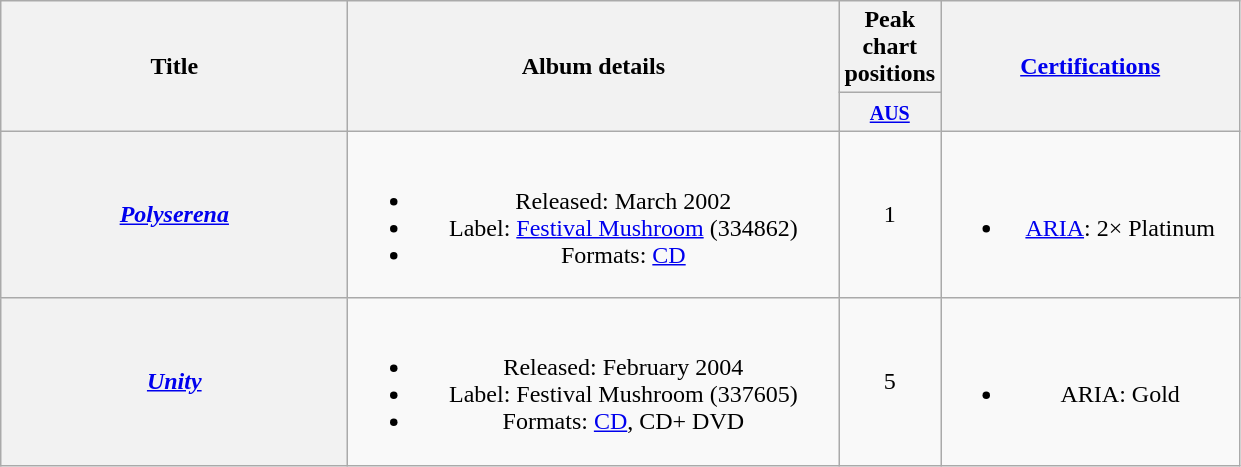<table class="wikitable plainrowheaders" style="text-align:center;">
<tr>
<th scope="col" rowspan="2" style="width:14em;">Title</th>
<th scope="col" rowspan="2" style="width:20em;">Album details</th>
<th scope="col" colspan="1">Peak chart positions</th>
<th scope="col" rowspan="2" style="width:12em;"><a href='#'>Certifications</a></th>
</tr>
<tr>
<th align="center" width="40"><small><a href='#'>AUS</a></small><br></th>
</tr>
<tr>
<th scope="row"><em><a href='#'>Polyserena</a></em></th>
<td><br><ul><li>Released: March 2002</li><li>Label: <a href='#'>Festival Mushroom</a> (334862)</li><li>Formats: <a href='#'>CD</a></li></ul></td>
<td>1</td>
<td><br><ul><li><a href='#'>ARIA</a>: 2× Platinum</li></ul></td>
</tr>
<tr>
<th scope="row"><em><a href='#'>Unity</a></em></th>
<td><br><ul><li>Released: February 2004</li><li>Label: Festival Mushroom (337605)</li><li>Formats: <a href='#'>CD</a>, CD+ DVD</li></ul></td>
<td>5</td>
<td><br><ul><li>ARIA: Gold</li></ul></td>
</tr>
</table>
